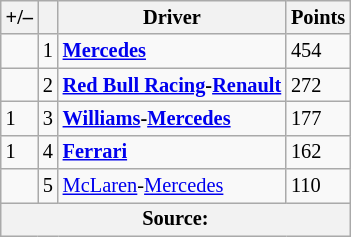<table class="wikitable" style="font-size: 85%;">
<tr>
<th scope="col">+/–</th>
<th scope="col"></th>
<th scope="col">Driver</th>
<th scope="col">Points</th>
</tr>
<tr>
<td></td>
<td align="center">1</td>
<td> <strong><a href='#'>Mercedes</a></strong></td>
<td>454</td>
</tr>
<tr>
<td></td>
<td align="center">2</td>
<td> <strong><a href='#'>Red Bull Racing</a>-<a href='#'>Renault</a></strong></td>
<td>272</td>
</tr>
<tr>
<td> 1</td>
<td align="center">3</td>
<td> <strong><a href='#'>Williams</a>-<a href='#'>Mercedes</a></strong></td>
<td>177</td>
</tr>
<tr>
<td> 1</td>
<td align="center">4</td>
<td> <strong><a href='#'>Ferrari</a></strong></td>
<td>162</td>
</tr>
<tr>
<td></td>
<td align="center">5</td>
<td> <a href='#'>McLaren</a>-<a href='#'>Mercedes</a></td>
<td>110</td>
</tr>
<tr>
<th colspan=4>Source:</th>
</tr>
</table>
